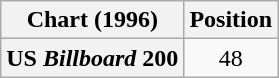<table class="wikitable plainrowheaders" style="text-align:center">
<tr>
<th scope="col">Chart (1996)</th>
<th scope="col">Position</th>
</tr>
<tr>
<th scope="row">US <em>Billboard</em> 200</th>
<td>48</td>
</tr>
</table>
